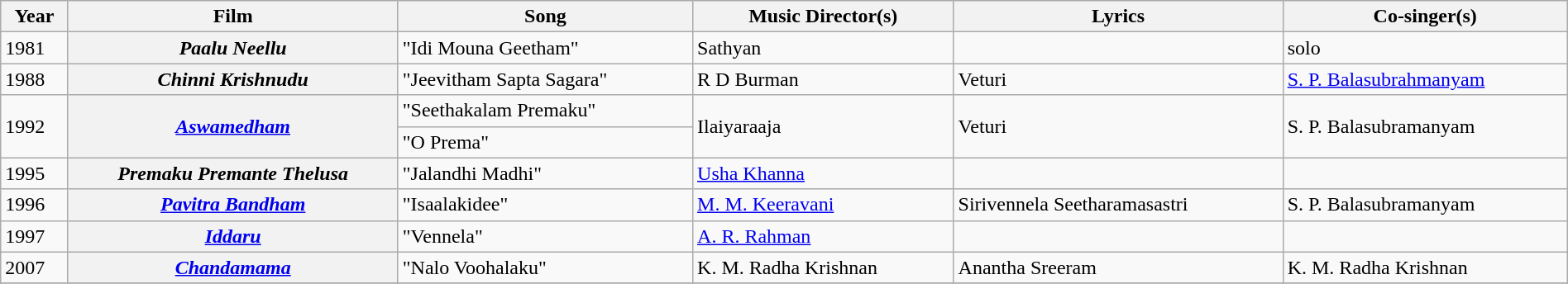<table class="wikitable sortable" style="width:100%;">
<tr>
<th>Year</th>
<th>Film</th>
<th>Song</th>
<th>Music Director(s)</th>
<th>Lyrics</th>
<th>Co-singer(s)</th>
</tr>
<tr>
<td>1981</td>
<th><em>Paalu Neellu</em></th>
<td>"Idi Mouna Geetham"</td>
<td>Sathyan</td>
<td></td>
<td>solo</td>
</tr>
<tr>
<td>1988</td>
<th><em>Chinni Krishnudu</em></th>
<td>"Jeevitham Sapta Sagara"</td>
<td>R D Burman</td>
<td>Veturi</td>
<td><a href='#'>S. P. Balasubrahmanyam</a></td>
</tr>
<tr>
<td rowspan="2">1992</td>
<th rowspan="2"><em><a href='#'>Aswamedham</a></em></th>
<td>"Seethakalam Premaku"</td>
<td rowspan="2">Ilaiyaraaja</td>
<td rowspan="2">Veturi</td>
<td rowspan="2">S. P. Balasubramanyam</td>
</tr>
<tr>
<td>"O Prema"</td>
</tr>
<tr>
<td>1995</td>
<th><em>Premaku Premante Thelusa</em></th>
<td>"Jalandhi Madhi"</td>
<td><a href='#'>Usha Khanna</a></td>
<td></td>
<td></td>
</tr>
<tr>
<td>1996</td>
<th><em><a href='#'>Pavitra Bandham</a></em></th>
<td>"Isaalakidee"</td>
<td><a href='#'>M. M. Keeravani</a></td>
<td>Sirivennela Seetharamasastri</td>
<td>S. P. Balasubramanyam</td>
</tr>
<tr>
<td>1997</td>
<th><a href='#'><em>Iddaru</em></a></th>
<td>"Vennela"</td>
<td><a href='#'>A. R. Rahman</a></td>
<td></td>
<td></td>
</tr>
<tr>
<td>2007</td>
<th><em><a href='#'>Chandamama</a></em></th>
<td>"Nalo Voohalaku"</td>
<td>K. M. Radha Krishnan</td>
<td>Anantha Sreeram</td>
<td>K. M. Radha Krishnan</td>
</tr>
<tr>
</tr>
</table>
